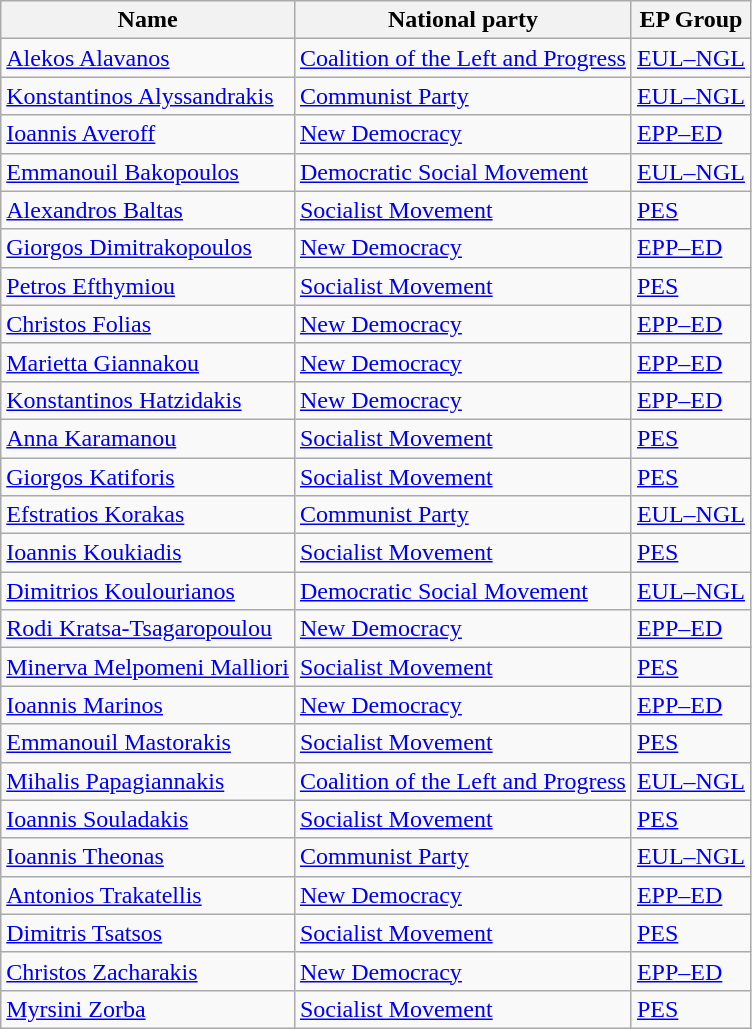<table class="sortable wikitable">
<tr>
<th>Name</th>
<th>National party</th>
<th>EP Group</th>
</tr>
<tr>
<td><a href='#'>Alekos Alavanos</a></td>
<td> <a href='#'>Coalition of the Left and Progress</a></td>
<td> <a href='#'>EUL–NGL</a></td>
</tr>
<tr>
<td><a href='#'>Konstantinos Alyssandrakis</a></td>
<td> <a href='#'>Communist Party</a></td>
<td> <a href='#'>EUL–NGL</a></td>
</tr>
<tr>
<td><a href='#'>Ioannis Averoff</a></td>
<td> <a href='#'>New Democracy</a></td>
<td> <a href='#'>EPP–ED</a></td>
</tr>
<tr>
<td><a href='#'>Emmanouil Bakopoulos</a></td>
<td> <a href='#'>Democratic Social Movement</a></td>
<td> <a href='#'>EUL–NGL</a></td>
</tr>
<tr>
<td><a href='#'>Alexandros Baltas</a></td>
<td> <a href='#'>Socialist Movement</a></td>
<td> <a href='#'>PES</a></td>
</tr>
<tr>
<td><a href='#'>Giorgos Dimitrakopoulos</a></td>
<td> <a href='#'>New Democracy</a></td>
<td> <a href='#'>EPP–ED</a></td>
</tr>
<tr>
<td><a href='#'>Petros Efthymiou</a></td>
<td> <a href='#'>Socialist Movement</a></td>
<td> <a href='#'>PES</a></td>
</tr>
<tr>
<td><a href='#'>Christos Folias</a></td>
<td> <a href='#'>New Democracy</a></td>
<td> <a href='#'>EPP–ED</a></td>
</tr>
<tr>
<td><a href='#'>Marietta Giannakou</a></td>
<td> <a href='#'>New Democracy</a></td>
<td> <a href='#'>EPP–ED</a></td>
</tr>
<tr>
<td><a href='#'>Konstantinos Hatzidakis</a></td>
<td> <a href='#'>New Democracy</a></td>
<td> <a href='#'>EPP–ED</a></td>
</tr>
<tr>
<td><a href='#'>Anna Karamanou</a></td>
<td> <a href='#'>Socialist Movement</a></td>
<td> <a href='#'>PES</a></td>
</tr>
<tr>
<td><a href='#'>Giorgos Katiforis</a></td>
<td> <a href='#'>Socialist Movement</a></td>
<td> <a href='#'>PES</a></td>
</tr>
<tr>
<td><a href='#'>Efstratios Korakas</a></td>
<td> <a href='#'>Communist Party</a></td>
<td> <a href='#'>EUL–NGL</a></td>
</tr>
<tr>
<td><a href='#'>Ioannis Koukiadis</a></td>
<td> <a href='#'>Socialist Movement</a></td>
<td> <a href='#'>PES</a></td>
</tr>
<tr>
<td><a href='#'>Dimitrios Koulourianos</a></td>
<td> <a href='#'>Democratic Social Movement</a></td>
<td> <a href='#'>EUL–NGL</a></td>
</tr>
<tr>
<td><a href='#'>Rodi Kratsa-Tsagaropoulou</a></td>
<td> <a href='#'>New Democracy</a></td>
<td> <a href='#'>EPP–ED</a></td>
</tr>
<tr>
<td><a href='#'>Minerva Melpomeni Malliori</a></td>
<td> <a href='#'>Socialist Movement</a></td>
<td> <a href='#'>PES</a></td>
</tr>
<tr>
<td><a href='#'>Ioannis Marinos</a></td>
<td> <a href='#'>New Democracy</a></td>
<td> <a href='#'>EPP–ED</a></td>
</tr>
<tr>
<td><a href='#'>Emmanouil Mastorakis</a></td>
<td> <a href='#'>Socialist Movement</a></td>
<td> <a href='#'>PES</a></td>
</tr>
<tr>
<td><a href='#'>Mihalis Papagiannakis</a></td>
<td> <a href='#'>Coalition of the Left and Progress</a></td>
<td> <a href='#'>EUL–NGL</a></td>
</tr>
<tr>
<td><a href='#'>Ioannis Souladakis</a></td>
<td> <a href='#'>Socialist Movement</a></td>
<td> <a href='#'>PES</a></td>
</tr>
<tr>
<td><a href='#'>Ioannis Theonas</a></td>
<td> <a href='#'>Communist Party</a></td>
<td> <a href='#'>EUL–NGL</a></td>
</tr>
<tr>
<td><a href='#'>Antonios Trakatellis</a></td>
<td> <a href='#'>New Democracy</a></td>
<td> <a href='#'>EPP–ED</a></td>
</tr>
<tr>
<td><a href='#'>Dimitris Tsatsos</a></td>
<td> <a href='#'>Socialist Movement</a></td>
<td> <a href='#'>PES</a></td>
</tr>
<tr>
<td><a href='#'>Christos Zacharakis</a></td>
<td> <a href='#'>New Democracy</a></td>
<td> <a href='#'>EPP–ED</a></td>
</tr>
<tr>
<td><a href='#'>Myrsini Zorba</a></td>
<td> <a href='#'>Socialist Movement</a></td>
<td> <a href='#'>PES</a></td>
</tr>
</table>
